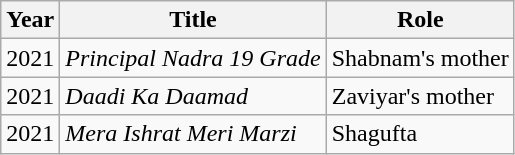<table class="wikitable sortable plainrowheaders">
<tr style="text-align:center;">
<th scope="col">Year</th>
<th scope="col">Title</th>
<th scope="col">Role</th>
</tr>
<tr>
<td>2021</td>
<td><em>Principal Nadra 19 Grade</em></td>
<td>Shabnam's mother</td>
</tr>
<tr>
<td>2021</td>
<td><em>Daadi Ka Daamad</em></td>
<td>Zaviyar's mother</td>
</tr>
<tr>
<td>2021</td>
<td><em>Mera Ishrat Meri Marzi</em></td>
<td>Shagufta</td>
</tr>
</table>
